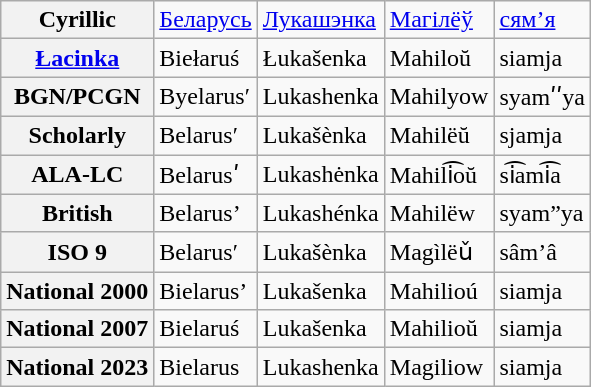<table class="wikitable sortable">
<tr>
<th scope=row style="text-align:center;">Cyrillic</th>
<td><a href='#'>Беларусь</a></td>
<td><a href='#'>Лукашэнка</a></td>
<td><a href='#'>Магілёў</a></td>
<td><a href='#'>сям’я</a></td>
</tr>
<tr style="border-bottom:1px solid #999;">
<th scope=row style="text-align:center;"><a href='#'>Łacinka</a></th>
<td>Biełaruś</td>
<td>Łukašenka</td>
<td>Mahiloŭ</td>
<td>siamja</td>
</tr>
<tr>
<th scope=row style="text-align:center;">BGN/PCGN</th>
<td>Byelarus′</td>
<td>Lukashenka</td>
<td>Mahilyow</td>
<td>syamʹʹya</td>
</tr>
<tr>
<th scope=row style="text-align:center;">Scholarly</th>
<td>Belarus′</td>
<td>Lukašènka</td>
<td>Mahilëŭ</td>
<td>sjamja</td>
</tr>
<tr>
<th scope=row style="text-align:center;">ALA-LC</th>
<td>Belarusʹ</td>
<td>Lukashėnka</td>
<td>Mahili͡oŭ</td>
<td>si͡ami͡a</td>
</tr>
<tr>
<th scope=row style="text-align:center;">British</th>
<td>Belarus’</td>
<td>Lukashénka</td>
<td>Mahilëw</td>
<td>syam”ya</td>
</tr>
<tr>
<th scope=row style="text-align:center;">ISO 9</th>
<td>Belarus′</td>
<td>Lukašènka</td>
<td>Magìlëǔ</td>
<td>sâm’â</td>
</tr>
<tr>
<th scope=row style="text-align:center;">National 2000</th>
<td>Bielarus’</td>
<td>Lukašenka</td>
<td>Mahilioú</td>
<td>siamja</td>
</tr>
<tr>
<th scope=row style="text-align:center;">National 2007</th>
<td>Bielaruś</td>
<td>Lukašenka</td>
<td>Mahilioŭ</td>
<td>siamja</td>
</tr>
<tr>
<th scope=row style="text-align:center;">National 2023</th>
<td>Bielarus</td>
<td>Lukashenka</td>
<td>Magiliow</td>
<td>siamja</td>
</tr>
</table>
